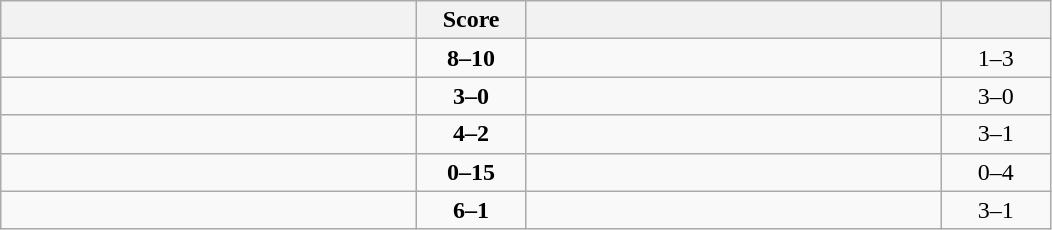<table class="wikitable" style="text-align: center; ">
<tr>
<th align="right" width="270"></th>
<th width="65">Score</th>
<th align="left" width="270"></th>
<th width="65"></th>
</tr>
<tr>
<td align="left"></td>
<td><strong>8–10</strong></td>
<td align="left"><strong></strong></td>
<td>1–3 <strong></strong></td>
</tr>
<tr>
<td align="left"><strong></strong></td>
<td><strong>3–0</strong></td>
<td align="left"></td>
<td>3–0 <strong></strong></td>
</tr>
<tr>
<td align="left"><strong></strong></td>
<td><strong>4–2</strong></td>
<td align="left"></td>
<td>3–1 <strong></strong></td>
</tr>
<tr>
<td align="left"></td>
<td><strong>0–15</strong></td>
<td align="left"><strong></strong></td>
<td>0–4 <strong></strong></td>
</tr>
<tr>
<td align="left"><strong></strong></td>
<td><strong>6–1</strong></td>
<td align="left"></td>
<td>3–1 <strong></strong></td>
</tr>
</table>
